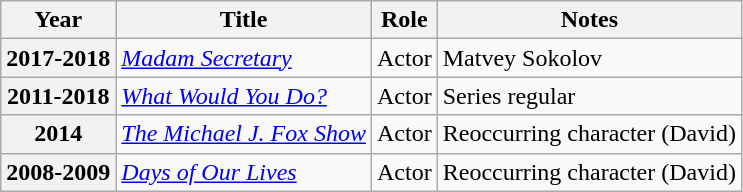<table class="wikitable plainrowheaders sortable">
<tr>
<th scope="col">Year</th>
<th scope="col">Title</th>
<th scope="col">Role</th>
<th scope="col" class="unsortable">Notes</th>
</tr>
<tr>
<th scope="row">2017-2018</th>
<td><em><a href='#'>Madam Secretary</a></em></td>
<td>Actor</td>
<td>Matvey Sokolov</td>
</tr>
<tr>
<th scope="row">2011-2018</th>
<td><em><a href='#'>What Would You Do?</a></em></td>
<td>Actor</td>
<td>Series regular</td>
</tr>
<tr>
<th scope="row">2014</th>
<td><em><a href='#'>The Michael J. Fox Show</a></em></td>
<td>Actor</td>
<td>Reoccurring character (David)</td>
</tr>
<tr>
<th scope="row">2008-2009</th>
<td><em><a href='#'>Days of Our Lives</a></em></td>
<td>Actor</td>
<td>Reoccurring character (David)</td>
</tr>
</table>
